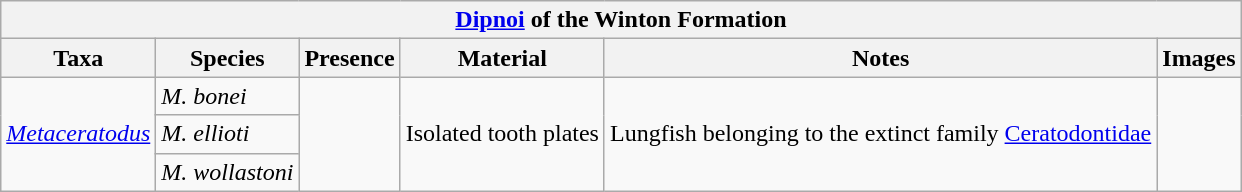<table class="wikitable" align="center">
<tr>
<th colspan="6" align="center"><strong><a href='#'>Dipnoi</a></strong> of the Winton Formation</th>
</tr>
<tr>
<th>Taxa</th>
<th>Species</th>
<th>Presence</th>
<th>Material</th>
<th>Notes</th>
<th>Images</th>
</tr>
<tr>
<td rowspan ="3"><em><a href='#'>Metaceratodus</a></em></td>
<td><em>M. bonei</em></td>
<td rowspan ="3"></td>
<td rowspan ="3">Isolated tooth plates</td>
<td rowspan ="3">Lungfish belonging to the extinct family <a href='#'>Ceratodontidae</a></td>
<td rowspan ="3"></td>
</tr>
<tr>
<td><em>M. ellioti</em></td>
</tr>
<tr>
<td><em>M. wollastoni</em></td>
</tr>
</table>
